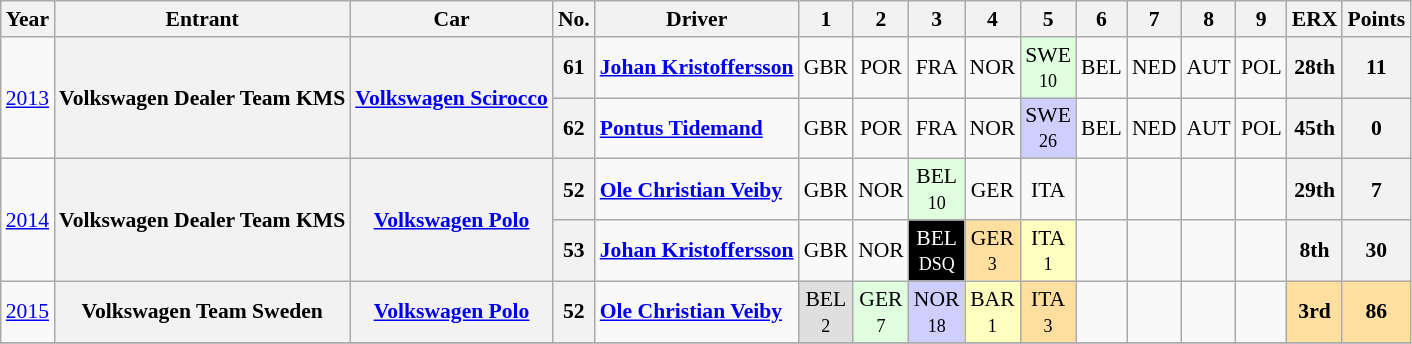<table class="wikitable" border="1" style="text-align:center; font-size:90%;">
<tr valign="top">
<th>Year</th>
<th>Entrant</th>
<th>Car</th>
<th>No.</th>
<th>Driver</th>
<th>1</th>
<th>2</th>
<th>3</th>
<th>4</th>
<th>5</th>
<th>6</th>
<th>7</th>
<th>8</th>
<th>9</th>
<th>ERX</th>
<th>Points</th>
</tr>
<tr>
<td rowspan=2><a href='#'>2013</a></td>
<th rowspan=2 align="left">Volkswagen Dealer Team KMS</th>
<th rowspan=2 align="left"><a href='#'>Volkswagen Scirocco</a></th>
<th>61</th>
<td align="left"> <strong><a href='#'>Johan Kristoffersson</a></strong></td>
<td>GBR</td>
<td>POR</td>
<td>FRA</td>
<td>NOR</td>
<td style="background:#DFFFDF;">SWE<br><small>10</small></td>
<td>BEL</td>
<td>NED</td>
<td>AUT</td>
<td>POL</td>
<th>28th</th>
<th>11</th>
</tr>
<tr>
<th>62</th>
<td align="left"> <strong><a href='#'>Pontus Tidemand</a></strong></td>
<td>GBR</td>
<td>POR</td>
<td>FRA</td>
<td>NOR</td>
<td style="background:#CFCFFF;">SWE<br><small>26</small></td>
<td>BEL</td>
<td>NED</td>
<td>AUT</td>
<td>POL</td>
<th>45th</th>
<th>0</th>
</tr>
<tr>
<td rowspan=2><a href='#'>2014</a></td>
<th rowspan=2>Volkswagen Dealer Team KMS</th>
<th rowspan=2><a href='#'>Volkswagen Polo</a></th>
<th>52</th>
<td align="left"> <strong><a href='#'>Ole Christian Veiby</a></strong></td>
<td>GBR</td>
<td>NOR</td>
<td style="background:#DFFFDF;">BEL<br><small>10</small></td>
<td>GER</td>
<td>ITA</td>
<td></td>
<td></td>
<td></td>
<td></td>
<th>29th</th>
<th>7</th>
</tr>
<tr>
<th>53</th>
<td align="left"> <strong><a href='#'>Johan Kristoffersson</a></strong></td>
<td>GBR</td>
<td>NOR</td>
<td style="background:#000000; color:white"><span>BEL<br><small>DSQ</small></span></td>
<td style="background:#FFDF9F;">GER<br><small>3</small></td>
<td style="background:#FFFFBF;">ITA<br><small>1</small></td>
<td></td>
<td></td>
<td></td>
<td></td>
<th>8th</th>
<th>30</th>
</tr>
<tr>
<td><a href='#'>2015</a></td>
<th>Volkswagen Team Sweden</th>
<th><a href='#'>Volkswagen Polo</a></th>
<th>52</th>
<td align="left"> <strong><a href='#'>Ole Christian Veiby</a></strong></td>
<td style="background:#DFDFDF;">BEL<br><small>2</small></td>
<td style="background:#DFFFDF;">GER<br><small>7</small></td>
<td style="background:#CFCFFF;">NOR<br><small>18</small></td>
<td style="background:#FFFFBF;">BAR<br><small>1</small></td>
<td style="background:#FFDF9F;">ITA<br><small>3</small></td>
<td></td>
<td></td>
<td></td>
<td></td>
<th style="background:#FFDF9F;">3rd</th>
<th style="background:#FFDF9F;">86</th>
</tr>
<tr>
</tr>
</table>
